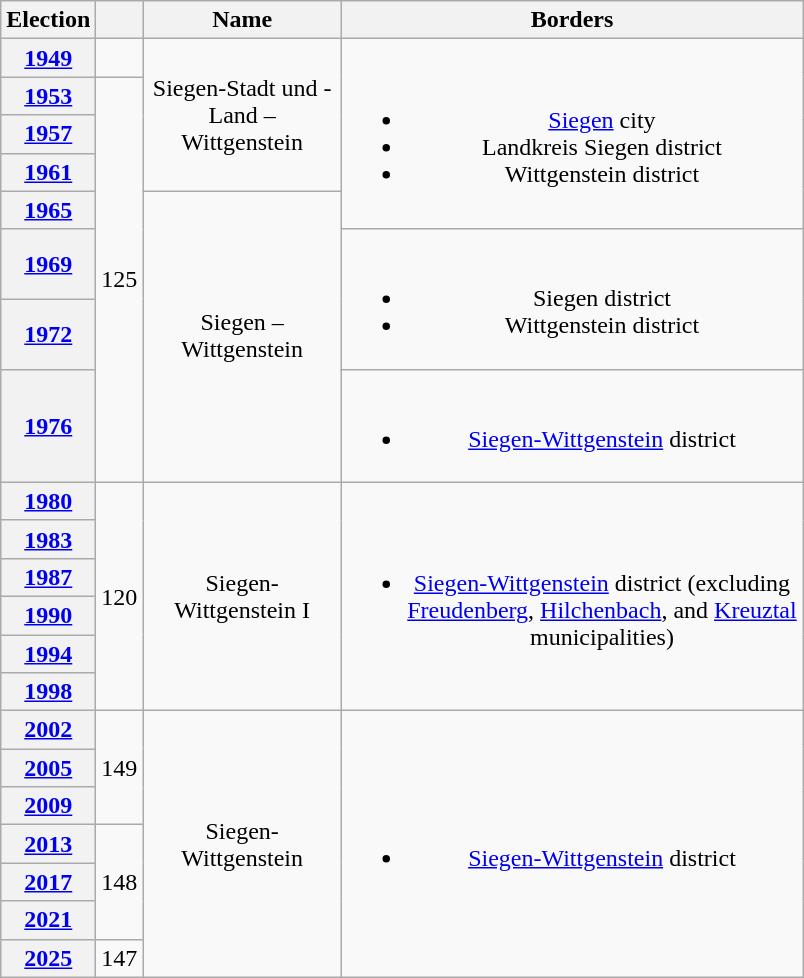<table class=wikitable style="text-align:center">
<tr>
<th>Election</th>
<th></th>
<th width=125px>Name</th>
<th width=300px>Borders</th>
</tr>
<tr>
<th><a href='#'>1949</a></th>
<td></td>
<td rowspan=4>Siegen-Stadt und -Land – Wittgenstein</td>
<td rowspan=5><br><ul><li><a href='#'>Siegen</a> city</li><li>Landkreis Siegen district</li><li>Wittgenstein district</li></ul></td>
</tr>
<tr>
<th><a href='#'>1953</a></th>
<td rowspan=7>125</td>
</tr>
<tr>
<th><a href='#'>1957</a></th>
</tr>
<tr>
<th><a href='#'>1961</a></th>
</tr>
<tr>
<th><a href='#'>1965</a></th>
<td rowspan=4>Siegen – Wittgenstein</td>
</tr>
<tr>
<th><a href='#'>1969</a></th>
<td rowspan=2><br><ul><li>Siegen district</li><li>Wittgenstein district</li></ul></td>
</tr>
<tr>
<th><a href='#'>1972</a></th>
</tr>
<tr>
<th><a href='#'>1976</a></th>
<td><br><ul><li><a href='#'>Siegen-Wittgenstein</a> district</li></ul></td>
</tr>
<tr>
<th><a href='#'>1980</a></th>
<td rowspan=6>120</td>
<td rowspan=6>Siegen-Wittgenstein I</td>
<td rowspan=6><br><ul><li><a href='#'>Siegen-Wittgenstein</a> district (excluding <a href='#'>Freudenberg</a>, <a href='#'>Hilchenbach</a>, and <a href='#'>Kreuztal</a> municipalities)</li></ul></td>
</tr>
<tr>
<th><a href='#'>1983</a></th>
</tr>
<tr>
<th><a href='#'>1987</a></th>
</tr>
<tr>
<th><a href='#'>1990</a></th>
</tr>
<tr>
<th><a href='#'>1994</a></th>
</tr>
<tr>
<th><a href='#'>1998</a></th>
</tr>
<tr>
<th><a href='#'>2002</a></th>
<td rowspan=3>149</td>
<td rowspan=7>Siegen-Wittgenstein</td>
<td rowspan=7><br><ul><li><a href='#'>Siegen-Wittgenstein</a> district</li></ul></td>
</tr>
<tr>
<th><a href='#'>2005</a></th>
</tr>
<tr>
<th><a href='#'>2009</a></th>
</tr>
<tr>
<th><a href='#'>2013</a></th>
<td rowspan=3>148</td>
</tr>
<tr>
<th><a href='#'>2017</a></th>
</tr>
<tr>
<th><a href='#'>2021</a></th>
</tr>
<tr>
<th><a href='#'>2025</a></th>
<td>147</td>
</tr>
</table>
